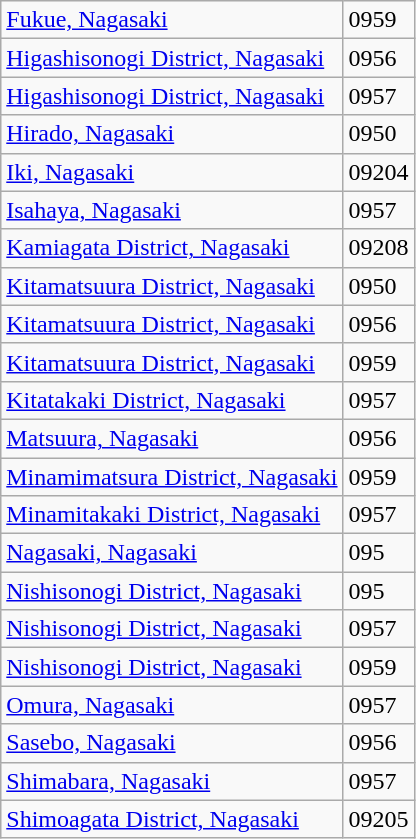<table class="wikitable">
<tr>
<td><a href='#'>Fukue, Nagasaki</a></td>
<td>0959</td>
</tr>
<tr>
<td><a href='#'>Higashisonogi District, Nagasaki</a></td>
<td>0956</td>
</tr>
<tr>
<td><a href='#'>Higashisonogi District, Nagasaki</a></td>
<td>0957</td>
</tr>
<tr>
<td><a href='#'>Hirado, Nagasaki</a></td>
<td>0950</td>
</tr>
<tr>
<td><a href='#'>Iki, Nagasaki</a></td>
<td>09204</td>
</tr>
<tr>
<td><a href='#'>Isahaya, Nagasaki</a></td>
<td>0957</td>
</tr>
<tr>
<td><a href='#'>Kamiagata District, Nagasaki</a></td>
<td>09208</td>
</tr>
<tr>
<td><a href='#'>Kitamatsuura District, Nagasaki</a></td>
<td>0950</td>
</tr>
<tr>
<td><a href='#'>Kitamatsuura District, Nagasaki</a></td>
<td>0956</td>
</tr>
<tr>
<td><a href='#'>Kitamatsuura District, Nagasaki</a></td>
<td>0959</td>
</tr>
<tr>
<td><a href='#'>Kitatakaki District, Nagasaki</a></td>
<td>0957</td>
</tr>
<tr>
<td><a href='#'>Matsuura, Nagasaki</a></td>
<td>0956</td>
</tr>
<tr>
<td><a href='#'>Minamimatsura District, Nagasaki</a></td>
<td>0959</td>
</tr>
<tr>
<td><a href='#'>Minamitakaki District, Nagasaki</a></td>
<td>0957</td>
</tr>
<tr>
<td><a href='#'>Nagasaki, Nagasaki</a></td>
<td>095</td>
</tr>
<tr>
<td><a href='#'>Nishisonogi District, Nagasaki</a></td>
<td>095</td>
</tr>
<tr>
<td><a href='#'>Nishisonogi District, Nagasaki</a></td>
<td>0957</td>
</tr>
<tr>
<td><a href='#'>Nishisonogi District, Nagasaki</a></td>
<td>0959</td>
</tr>
<tr>
<td><a href='#'>Omura, Nagasaki</a></td>
<td>0957</td>
</tr>
<tr>
<td><a href='#'>Sasebo, Nagasaki</a></td>
<td>0956</td>
</tr>
<tr>
<td><a href='#'>Shimabara, Nagasaki</a></td>
<td>0957</td>
</tr>
<tr>
<td><a href='#'>Shimoagata District, Nagasaki</a></td>
<td>09205</td>
</tr>
</table>
